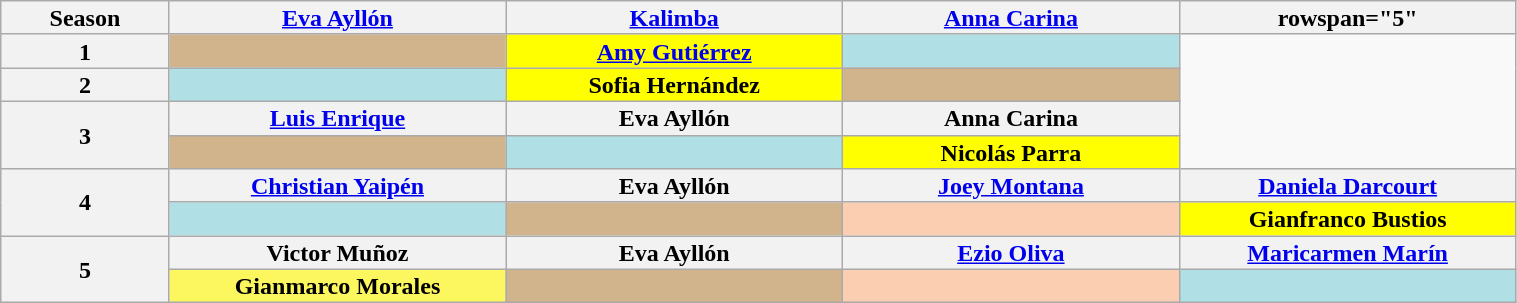<table class="wikitable" style="text-align:center; line-height:15px; width:80%">
<tr>
<th style="width:10%">Season</th>
<th style="width:20%" scope="col"><a href='#'>Eva Ayllón</a></th>
<th style="width:20%" scope="col"><a href='#'>Kalimba</a></th>
<th style="width:20%" scope="col"><a href='#'>Anna Carina</a></th>
<th>rowspan="5" </th>
</tr>
<tr>
<th>1</th>
<td bgcolor="tan"></td>
<td bgcolor="yellow"><strong><a href='#'>Amy Gutiérrez</a></strong><br></td>
<td bgcolor="#B0E0E6"></td>
</tr>
<tr>
<th>2</th>
<td bgcolor="#B0E0E6"></td>
<td bgcolor="yellow"><strong>Sofia Hernández</strong><br></td>
<td bgcolor="tan"></td>
</tr>
<tr>
<th rowspan="2">3</th>
<th scope="col"><a href='#'>Luis Enrique</a></th>
<th scope="col">Eva Ayllón</th>
<th scope="col">Anna Carina</th>
</tr>
<tr>
<td bgcolor="tan"></td>
<td bgcolor="#B0E0E6"></td>
<td bgcolor="yellow"><strong>Nicolás Parra</strong><br></td>
</tr>
<tr>
<th rowspan="2">4</th>
<th scope="col"><a href='#'>Christian Yaipén</a></th>
<th scope="col">Eva Ayllón</th>
<th scope="col"><a href='#'>Joey Montana</a></th>
<th scope="col" style="width:20%"><a href='#'>Daniela Darcourt</a></th>
</tr>
<tr>
<td bgcolor="#B0E0E6"></td>
<td bgcolor="tan"></td>
<td bgcolor="#fbceb1"></td>
<td bgcolor="yellow"><strong>Gianfranco Bustios</strong><br></td>
</tr>
<tr>
<th rowspan="2">5</th>
<th scope="col">Victor Muñoz</th>
<th scope="col">Eva Ayllón</th>
<th scope="col"><a href='#'>Ezio Oliva</a></th>
<th scope="col"><a href='#'>Maricarmen Marín</a></th>
</tr>
<tr>
<td bgcolor=#FCF75E><strong>Gianmarco Morales</strong><br></td>
<td style="background:tan;"></td>
<td style="background:#fbceb1;"></td>
<td style="background:#B0E0E6;"></td>
</tr>
</table>
